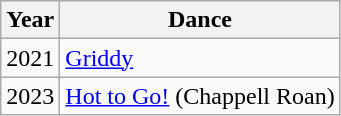<table class="wikitable sortable">
<tr>
<th>Year</th>
<th>Dance</th>
</tr>
<tr>
<td>2021</td>
<td><a href='#'>Griddy</a></td>
</tr>
<tr>
<td>2023</td>
<td><a href='#'>Hot to Go!</a> (Chappell Roan)</td>
</tr>
</table>
